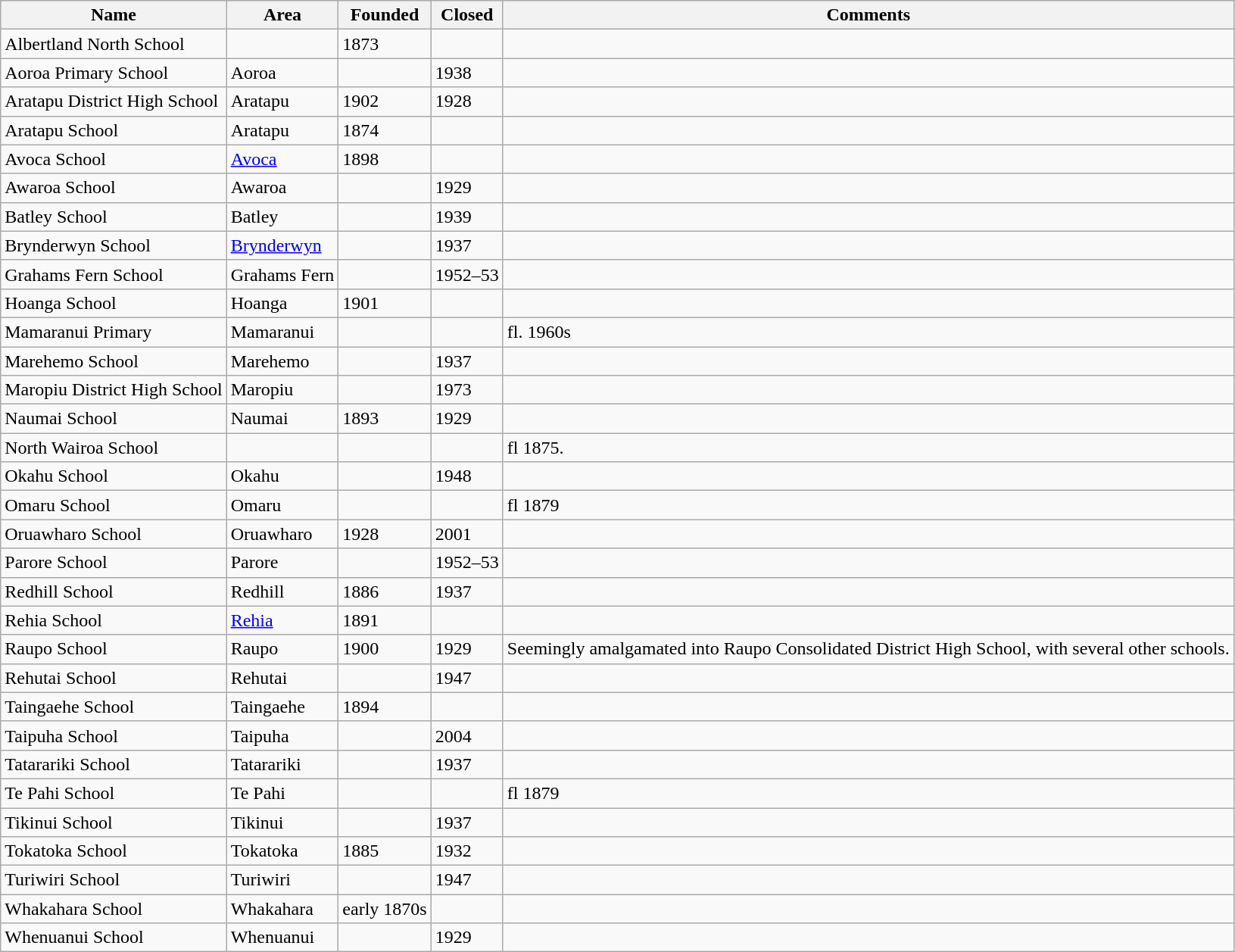<table class="wikitable sortable">
<tr>
<th>Name</th>
<th>Area</th>
<th>Founded</th>
<th>Closed</th>
<th>Comments</th>
</tr>
<tr>
<td>Albertland North School</td>
<td></td>
<td>1873</td>
<td></td>
<td></td>
</tr>
<tr>
<td>Aoroa Primary School</td>
<td>Aoroa</td>
<td></td>
<td>1938</td>
<td></td>
</tr>
<tr>
<td>Aratapu District High School</td>
<td>Aratapu</td>
<td>1902</td>
<td>1928</td>
<td></td>
</tr>
<tr>
<td>Aratapu School</td>
<td>Aratapu</td>
<td>1874</td>
<td></td>
<td></td>
</tr>
<tr>
<td>Avoca School</td>
<td><a href='#'>Avoca</a></td>
<td>1898</td>
<td></td>
<td></td>
</tr>
<tr>
<td>Awaroa School</td>
<td>Awaroa</td>
<td></td>
<td>1929</td>
<td></td>
</tr>
<tr>
<td>Batley School</td>
<td>Batley</td>
<td></td>
<td>1939</td>
<td></td>
</tr>
<tr>
<td>Brynderwyn School</td>
<td><a href='#'>Brynderwyn</a></td>
<td></td>
<td>1937</td>
<td></td>
</tr>
<tr>
<td>Grahams Fern School</td>
<td>Grahams Fern</td>
<td></td>
<td>1952–53</td>
<td></td>
</tr>
<tr>
<td>Hoanga School</td>
<td>Hoanga</td>
<td>1901</td>
<td></td>
<td></td>
</tr>
<tr>
<td>Mamaranui Primary</td>
<td>Mamaranui</td>
<td></td>
<td></td>
<td>fl. 1960s</td>
</tr>
<tr>
<td>Marehemo School</td>
<td>Marehemo</td>
<td></td>
<td>1937</td>
<td></td>
</tr>
<tr>
<td>Maropiu District High School</td>
<td>Maropiu</td>
<td></td>
<td>1973</td>
<td></td>
</tr>
<tr>
<td>Naumai School</td>
<td>Naumai</td>
<td>1893</td>
<td>1929</td>
<td></td>
</tr>
<tr>
<td>North Wairoa School</td>
<td></td>
<td></td>
<td></td>
<td>fl 1875.</td>
</tr>
<tr>
<td>Okahu School</td>
<td>Okahu</td>
<td></td>
<td>1948</td>
<td></td>
</tr>
<tr>
<td>Omaru School</td>
<td>Omaru</td>
<td></td>
<td></td>
<td>fl 1879</td>
</tr>
<tr>
<td>Oruawharo School</td>
<td>Oruawharo</td>
<td>1928</td>
<td>2001</td>
<td></td>
</tr>
<tr>
<td>Parore School</td>
<td>Parore</td>
<td></td>
<td>1952–53</td>
<td></td>
</tr>
<tr>
<td>Redhill School</td>
<td>Redhill</td>
<td>1886</td>
<td>1937</td>
<td></td>
</tr>
<tr>
<td>Rehia School</td>
<td><a href='#'>Rehia</a></td>
<td>1891</td>
<td></td>
<td></td>
</tr>
<tr>
<td>Raupo School</td>
<td>Raupo</td>
<td>1900</td>
<td>1929</td>
<td>Seemingly amalgamated into Raupo Consolidated District High School, with several other schools.</td>
</tr>
<tr>
<td>Rehutai School</td>
<td>Rehutai</td>
<td></td>
<td>1947</td>
<td></td>
</tr>
<tr>
<td>Taingaehe School</td>
<td>Taingaehe</td>
<td>1894</td>
<td></td>
<td></td>
</tr>
<tr>
<td>Taipuha School</td>
<td>Taipuha</td>
<td></td>
<td>2004</td>
<td></td>
</tr>
<tr>
<td>Tatarariki School</td>
<td>Tatarariki</td>
<td></td>
<td>1937</td>
<td></td>
</tr>
<tr>
<td>Te Pahi School</td>
<td>Te Pahi</td>
<td></td>
<td></td>
<td>fl 1879</td>
</tr>
<tr>
<td>Tikinui School</td>
<td>Tikinui</td>
<td></td>
<td>1937</td>
<td></td>
</tr>
<tr>
<td>Tokatoka School</td>
<td>Tokatoka</td>
<td>1885</td>
<td>1932</td>
<td></td>
</tr>
<tr>
<td>Turiwiri School</td>
<td>Turiwiri</td>
<td></td>
<td>1947</td>
<td></td>
</tr>
<tr>
<td>Whakahara School</td>
<td>Whakahara</td>
<td>early 1870s</td>
<td></td>
<td></td>
</tr>
<tr>
<td>Whenuanui School</td>
<td>Whenuanui</td>
<td></td>
<td>1929</td>
<td></td>
</tr>
</table>
